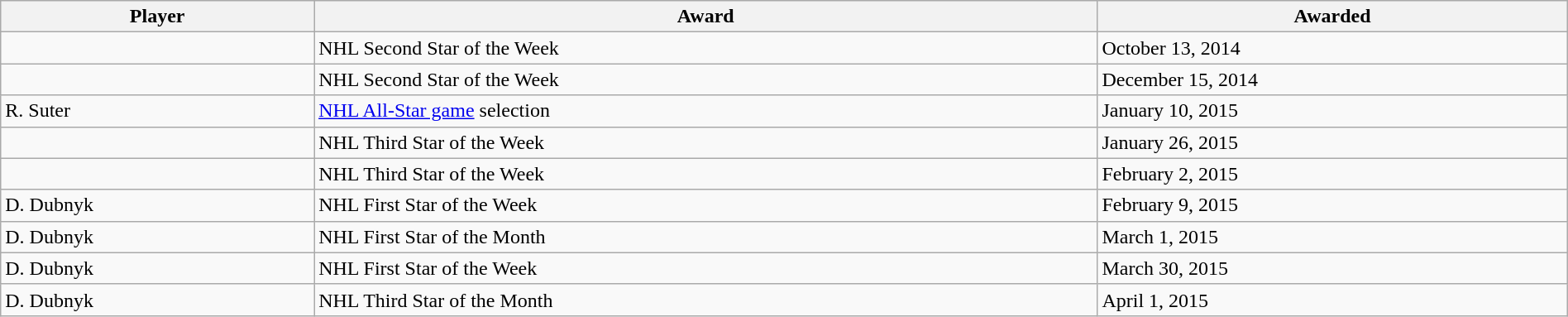<table class="wikitable sortable" style="width:100%;">
<tr>
<th style="width:20%;">Player</th>
<th style="width:50%;">Award</th>
<th style="width:30%;" data-sort-type="date">Awarded</th>
</tr>
<tr>
<td></td>
<td>NHL Second Star of the Week</td>
<td>October 13, 2014</td>
</tr>
<tr>
<td></td>
<td>NHL Second Star of the Week</td>
<td>December 15, 2014</td>
</tr>
<tr>
<td>R. Suter</td>
<td><a href='#'>NHL All-Star game</a> selection</td>
<td>January 10, 2015</td>
</tr>
<tr>
<td></td>
<td>NHL Third Star of the Week</td>
<td>January 26, 2015</td>
</tr>
<tr>
<td></td>
<td>NHL Third Star of the Week</td>
<td>February 2, 2015</td>
</tr>
<tr>
<td>D. Dubnyk</td>
<td>NHL First Star of the Week</td>
<td>February 9, 2015</td>
</tr>
<tr>
<td>D. Dubnyk</td>
<td>NHL First Star of the Month</td>
<td>March 1, 2015</td>
</tr>
<tr>
<td>D. Dubnyk</td>
<td>NHL First Star of the Week</td>
<td>March 30, 2015</td>
</tr>
<tr>
<td>D. Dubnyk</td>
<td>NHL Third Star of the Month</td>
<td>April 1, 2015</td>
</tr>
</table>
